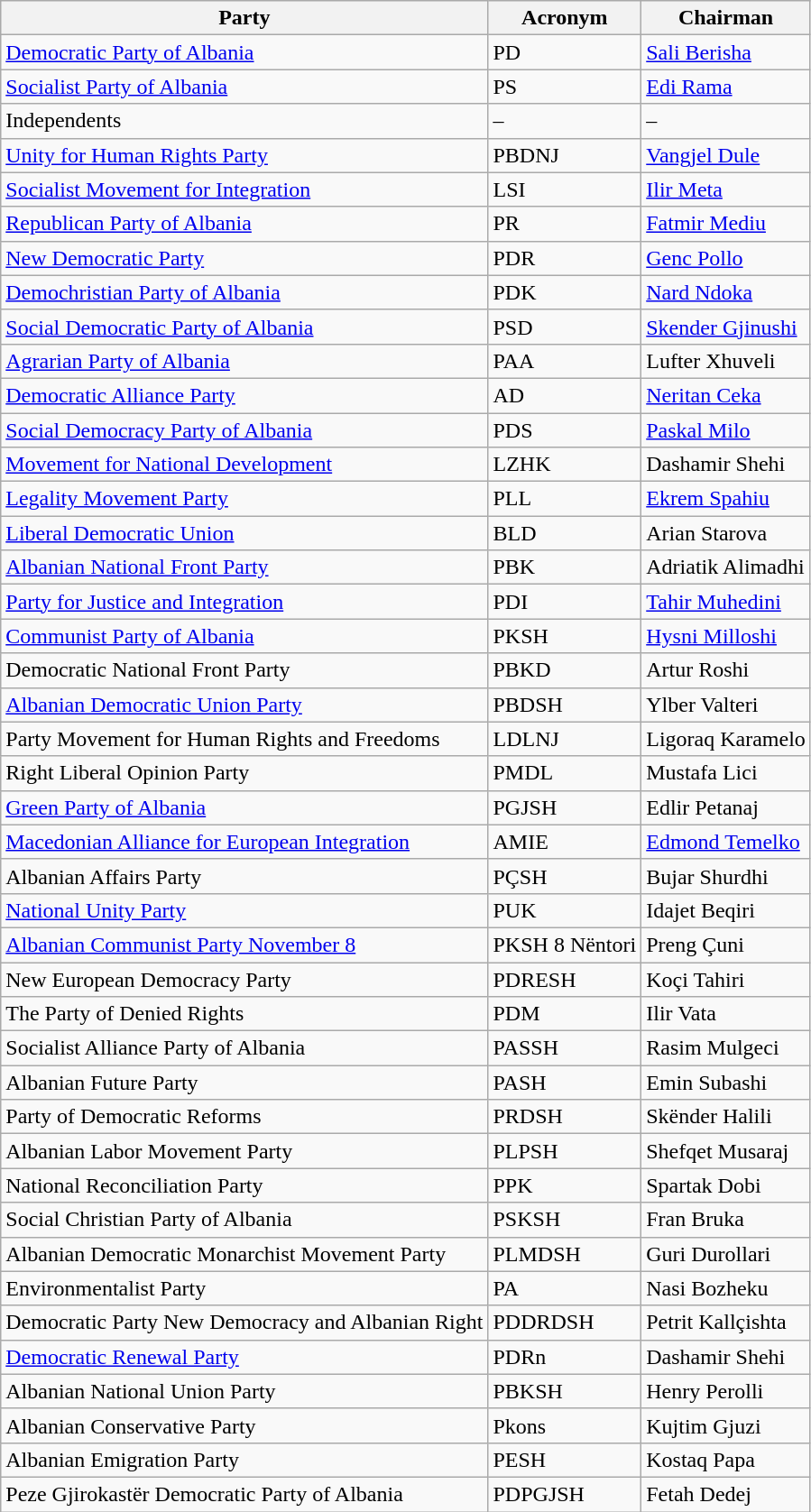<table class="wikitable">
<tr>
<th>Party</th>
<th>Acronym</th>
<th>Chairman</th>
</tr>
<tr>
<td><a href='#'>Democratic Party of Albania</a></td>
<td>PD</td>
<td><a href='#'>Sali Berisha</a></td>
</tr>
<tr>
<td><a href='#'>Socialist Party of Albania</a></td>
<td>PS</td>
<td><a href='#'>Edi Rama</a></td>
</tr>
<tr>
<td>Independents</td>
<td>–</td>
<td>–</td>
</tr>
<tr>
<td><a href='#'>Unity for Human Rights Party</a></td>
<td>PBDNJ</td>
<td><a href='#'>Vangjel Dule</a></td>
</tr>
<tr>
<td><a href='#'>Socialist Movement for Integration</a></td>
<td>LSI</td>
<td><a href='#'>Ilir Meta</a></td>
</tr>
<tr>
<td><a href='#'>Republican Party of Albania</a></td>
<td>PR</td>
<td><a href='#'>Fatmir Mediu</a></td>
</tr>
<tr>
<td><a href='#'>New Democratic Party</a></td>
<td>PDR</td>
<td><a href='#'>Genc Pollo</a></td>
</tr>
<tr>
<td><a href='#'>Demochristian Party of Albania</a></td>
<td>PDK</td>
<td><a href='#'>Nard Ndoka</a></td>
</tr>
<tr>
<td><a href='#'>Social Democratic Party of Albania</a></td>
<td>PSD</td>
<td><a href='#'>Skender Gjinushi</a></td>
</tr>
<tr>
<td><a href='#'>Agrarian Party of Albania</a></td>
<td>PAA</td>
<td>Lufter Xhuveli</td>
</tr>
<tr>
<td><a href='#'>Democratic Alliance Party</a></td>
<td>AD</td>
<td><a href='#'>Neritan Ceka</a></td>
</tr>
<tr>
<td><a href='#'>Social Democracy Party of Albania</a></td>
<td>PDS</td>
<td><a href='#'>Paskal Milo</a></td>
</tr>
<tr>
<td><a href='#'>Movement for National Development</a></td>
<td>LZHK</td>
<td>Dashamir Shehi</td>
</tr>
<tr>
<td><a href='#'>Legality Movement Party</a></td>
<td>PLL</td>
<td><a href='#'>Ekrem Spahiu</a></td>
</tr>
<tr>
<td><a href='#'>Liberal Democratic Union</a></td>
<td>BLD</td>
<td>Arian Starova</td>
</tr>
<tr>
<td><a href='#'>Albanian National Front Party</a></td>
<td>PBK</td>
<td>Adriatik Alimadhi</td>
</tr>
<tr>
<td><a href='#'>Party for Justice and Integration</a></td>
<td>PDI</td>
<td><a href='#'>Tahir Muhedini</a></td>
</tr>
<tr>
<td><a href='#'>Communist Party of Albania</a></td>
<td>PKSH</td>
<td><a href='#'>Hysni Milloshi</a></td>
</tr>
<tr>
<td>Democratic National Front Party</td>
<td>PBKD</td>
<td>Artur Roshi</td>
</tr>
<tr>
<td><a href='#'>Albanian Democratic Union Party</a></td>
<td>PBDSH</td>
<td>Ylber Valteri</td>
</tr>
<tr>
<td>Party Movement for Human Rights and Freedoms</td>
<td>LDLNJ</td>
<td>Ligoraq Karamelo</td>
</tr>
<tr>
<td>Right Liberal Opinion Party</td>
<td>PMDL</td>
<td>Mustafa Lici</td>
</tr>
<tr>
<td><a href='#'>Green Party of Albania</a></td>
<td>PGJSH</td>
<td>Edlir Petanaj</td>
</tr>
<tr>
<td><a href='#'>Macedonian Alliance for European Integration</a></td>
<td>AMIE</td>
<td><a href='#'>Edmond Temelko</a></td>
</tr>
<tr>
<td>Albanian Affairs Party</td>
<td>PÇSH</td>
<td>Bujar Shurdhi</td>
</tr>
<tr>
<td><a href='#'>National Unity Party</a></td>
<td>PUK</td>
<td>Idajet Beqiri</td>
</tr>
<tr>
<td><a href='#'>Albanian Communist Party November 8</a></td>
<td>PKSH 8 Nëntori</td>
<td>Preng Çuni</td>
</tr>
<tr>
<td>New European Democracy Party</td>
<td>PDRESH</td>
<td>Koçi Tahiri</td>
</tr>
<tr>
<td>The Party of Denied Rights</td>
<td>PDM</td>
<td>Ilir Vata</td>
</tr>
<tr>
<td>Socialist Alliance Party of Albania</td>
<td>PASSH</td>
<td>Rasim Mulgeci</td>
</tr>
<tr>
<td>Albanian Future Party</td>
<td>PASH</td>
<td>Emin Subashi</td>
</tr>
<tr>
<td>Party of Democratic Reforms</td>
<td>PRDSH</td>
<td>Skënder Halili</td>
</tr>
<tr>
<td>Albanian Labor Movement Party</td>
<td>PLPSH</td>
<td>Shefqet Musaraj</td>
</tr>
<tr>
<td>National Reconciliation Party</td>
<td>PPK</td>
<td>Spartak Dobi</td>
</tr>
<tr>
<td>Social Christian Party of Albania</td>
<td>PSKSH</td>
<td>Fran Bruka</td>
</tr>
<tr>
<td>Albanian Democratic Monarchist Movement Party</td>
<td>PLMDSH</td>
<td>Guri Durollari</td>
</tr>
<tr>
<td>Environmentalist Party</td>
<td>PA</td>
<td>Nasi Bozheku</td>
</tr>
<tr>
<td>Democratic Party New Democracy and Albanian Right</td>
<td>PDDRDSH</td>
<td>Petrit Kallçishta</td>
</tr>
<tr>
<td><a href='#'>Democratic Renewal Party</a></td>
<td>PDRn</td>
<td>Dashamir Shehi</td>
</tr>
<tr>
<td>Albanian National Union Party</td>
<td>PBKSH</td>
<td>Henry Perolli</td>
</tr>
<tr>
<td>Albanian Conservative Party</td>
<td>Pkons</td>
<td>Kujtim Gjuzi</td>
</tr>
<tr>
<td>Albanian Emigration Party</td>
<td>PESH</td>
<td>Kostaq Papa</td>
</tr>
<tr>
<td>Peze Gjirokastër Democratic Party of Albania</td>
<td>PDPGJSH</td>
<td>Fetah Dedej</td>
</tr>
</table>
